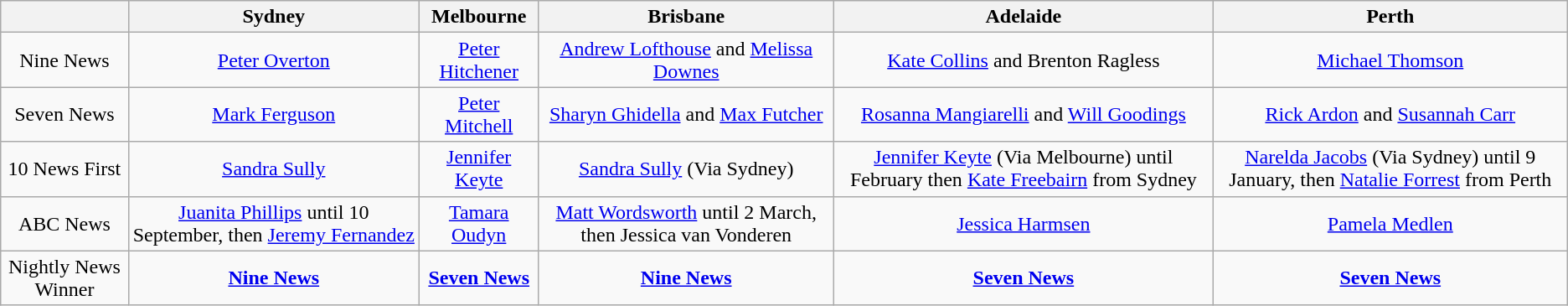<table class="wikitable">
<tr>
<th></th>
<th>Sydney</th>
<th>Melbourne</th>
<th>Brisbane</th>
<th>Adelaide</th>
<th>Perth</th>
</tr>
<tr style="text-align:center">
<td>Nine News</td>
<td><a href='#'>Peter Overton</a></td>
<td><a href='#'>Peter Hitchener</a></td>
<td><a href='#'>Andrew Lofthouse</a> and <a href='#'>Melissa Downes</a></td>
<td><a href='#'>Kate Collins</a> and Brenton Ragless</td>
<td><a href='#'>Michael Thomson</a></td>
</tr>
<tr style="text-align:center">
<td>Seven News</td>
<td><a href='#'>Mark Ferguson</a></td>
<td><a href='#'>Peter Mitchell</a></td>
<td><a href='#'>Sharyn Ghidella</a> and <a href='#'>Max Futcher</a></td>
<td><a href='#'>Rosanna Mangiarelli</a> and <a href='#'>Will Goodings</a></td>
<td><a href='#'>Rick Ardon</a> and <a href='#'>Susannah Carr</a></td>
</tr>
<tr style="text-align:center">
<td>10 News First</td>
<td><a href='#'>Sandra Sully</a></td>
<td><a href='#'>Jennifer Keyte</a></td>
<td><a href='#'>Sandra Sully</a> (Via Sydney)</td>
<td><a href='#'>Jennifer Keyte</a> (Via Melbourne) until February then <a href='#'>Kate Freebairn</a> from Sydney</td>
<td><a href='#'>Narelda Jacobs</a> (Via Sydney) until 9 January, then <a href='#'>Natalie Forrest</a> from Perth</td>
</tr>
<tr style="text-align:center">
<td>ABC News</td>
<td><a href='#'>Juanita Phillips</a> until 10 September, then <a href='#'>Jeremy Fernandez</a></td>
<td><a href='#'>Tamara Oudyn</a></td>
<td><a href='#'>Matt Wordsworth</a> until 2 March, then Jessica van Vonderen</td>
<td><a href='#'>Jessica Harmsen</a></td>
<td><a href='#'>Pamela Medlen</a></td>
</tr>
<tr style="text-align:center">
<td>Nightly News Winner</td>
<td><strong><a href='#'>Nine News</a></strong></td>
<td><strong><a href='#'>Seven News</a></strong></td>
<td><strong><a href='#'>Nine News</a></strong></td>
<td><strong><a href='#'>Seven News</a></strong></td>
<td><strong><a href='#'>Seven News</a></strong></td>
</tr>
</table>
